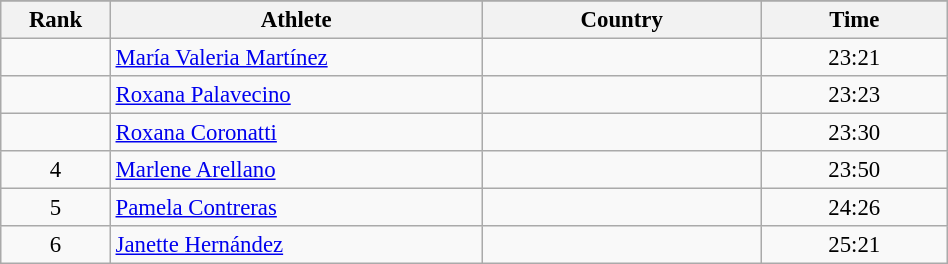<table class="wikitable sortable" style=" text-align:center; font-size:95%;" width="50%">
<tr>
</tr>
<tr>
<th width=5%>Rank</th>
<th width=20%>Athlete</th>
<th width=15%>Country</th>
<th width=10%>Time</th>
</tr>
<tr>
<td align=center></td>
<td align=left><a href='#'>María Valeria Martínez</a></td>
<td align=left></td>
<td>23:21</td>
</tr>
<tr>
<td align=center></td>
<td align=left><a href='#'>Roxana Palavecino</a></td>
<td align=left></td>
<td>23:23</td>
</tr>
<tr>
<td align=center></td>
<td align=left><a href='#'>Roxana Coronatti</a></td>
<td align=left></td>
<td>23:30</td>
</tr>
<tr>
<td align=center>4</td>
<td align=left><a href='#'>Marlene Arellano</a></td>
<td align=left></td>
<td>23:50</td>
</tr>
<tr>
<td align=center>5</td>
<td align=left><a href='#'>Pamela Contreras</a></td>
<td align=left></td>
<td>24:26</td>
</tr>
<tr>
<td align=center>6</td>
<td align=left><a href='#'>Janette Hernández</a></td>
<td align=left></td>
<td>25:21</td>
</tr>
</table>
